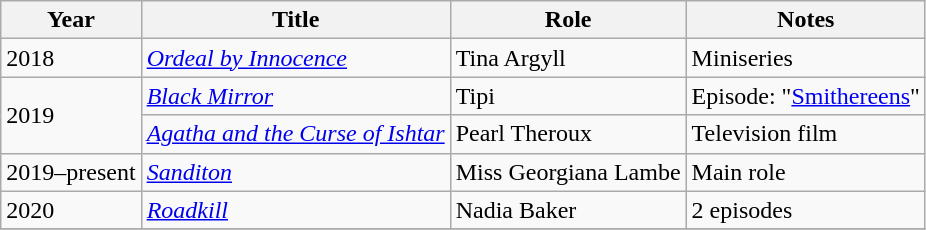<table class="wikitable sortable">
<tr>
<th>Year</th>
<th>Title</th>
<th>Role</th>
<th class="unsortable">Notes</th>
</tr>
<tr>
<td>2018</td>
<td><em><a href='#'>Ordeal by Innocence</a></em></td>
<td>Tina Argyll</td>
<td>Miniseries</td>
</tr>
<tr>
<td rowspan="2">2019</td>
<td><em><a href='#'>Black Mirror</a></em></td>
<td>Tipi</td>
<td>Episode: "<a href='#'>Smithereens</a>"</td>
</tr>
<tr>
<td><em><a href='#'>Agatha and the Curse of Ishtar</a></em></td>
<td>Pearl Theroux</td>
<td>Television film</td>
</tr>
<tr>
<td>2019–present</td>
<td><em><a href='#'>Sanditon</a></em></td>
<td>Miss Georgiana Lambe</td>
<td>Main role</td>
</tr>
<tr>
<td>2020</td>
<td><em><a href='#'>Roadkill</a></em></td>
<td>Nadia Baker</td>
<td>2 episodes</td>
</tr>
<tr>
</tr>
</table>
